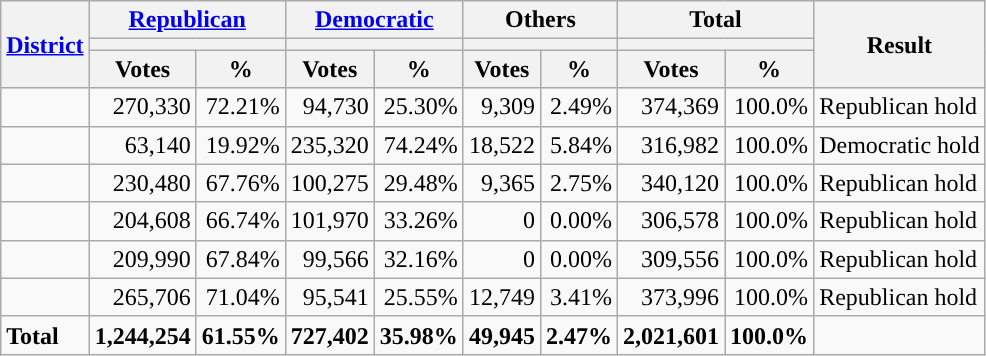<table class="wikitable plainrowheaders sortable" style="font-size:100%; text-align:right;">
<tr>
<th scope=col rowspan=3><a href='#'>District</a></th>
<th scope=col colspan=2><a href='#'>Republican</a></th>
<th scope=col colspan=2><a href='#'>Democratic</a></th>
<th scope=col colspan=2>Others</th>
<th scope=col colspan=2>Total</th>
<th scope=col rowspan=3>Result</th>
</tr>
<tr>
<th scope=col colspan=2 style="background:"></th>
<th scope=col colspan=2 style="background:"></th>
<th scope=col colspan=2></th>
<th scope=col colspan=2></th>
</tr>
<tr>
<th scope=col data-sort-type="number">Votes</th>
<th scope=col data-sort-type="number">%</th>
<th scope=col data-sort-type="number">Votes</th>
<th scope=col data-sort-type="number">%</th>
<th scope=col data-sort-type="number">Votes</th>
<th scope=col data-sort-type="number">%</th>
<th scope=col data-sort-type="number">Votes</th>
<th scope=col data-sort-type="number">%</th>
</tr>
<tr>
<td align=left></td>
<td>270,330</td>
<td>72.21%</td>
<td>94,730</td>
<td>25.30%</td>
<td>9,309</td>
<td>2.49%</td>
<td>374,369</td>
<td>100.0%</td>
<td align=left>Republican hold</td>
</tr>
<tr>
<td align=left></td>
<td>63,140</td>
<td>19.92%</td>
<td>235,320</td>
<td>74.24%</td>
<td>18,522</td>
<td>5.84%</td>
<td>316,982</td>
<td>100.0%</td>
<td align=left>Democratic hold</td>
</tr>
<tr>
<td align=left></td>
<td>230,480</td>
<td>67.76%</td>
<td>100,275</td>
<td>29.48%</td>
<td>9,365</td>
<td>2.75%</td>
<td>340,120</td>
<td>100.0%</td>
<td align=left>Republican hold</td>
</tr>
<tr>
<td align=left></td>
<td>204,608</td>
<td>66.74%</td>
<td>101,970</td>
<td>33.26%</td>
<td>0</td>
<td>0.00%</td>
<td>306,578</td>
<td>100.0%</td>
<td align=left>Republican hold</td>
</tr>
<tr>
<td align=left></td>
<td>209,990</td>
<td>67.84%</td>
<td>99,566</td>
<td>32.16%</td>
<td>0</td>
<td>0.00%</td>
<td>309,556</td>
<td>100.0%</td>
<td align=left>Republican hold</td>
</tr>
<tr>
<td align=left></td>
<td>265,706</td>
<td>71.04%</td>
<td>95,541</td>
<td>25.55%</td>
<td>12,749</td>
<td>3.41%</td>
<td>373,996</td>
<td>100.0%</td>
<td align=left>Republican hold</td>
</tr>
<tr class="sortbottom" style="font-weight:bold">
<td align=left>Total</td>
<td>1,244,254</td>
<td>61.55%</td>
<td>727,402</td>
<td>35.98%</td>
<td>49,945</td>
<td>2.47%</td>
<td>2,021,601</td>
<td>100.0%</td>
<td></td>
</tr>
</table>
